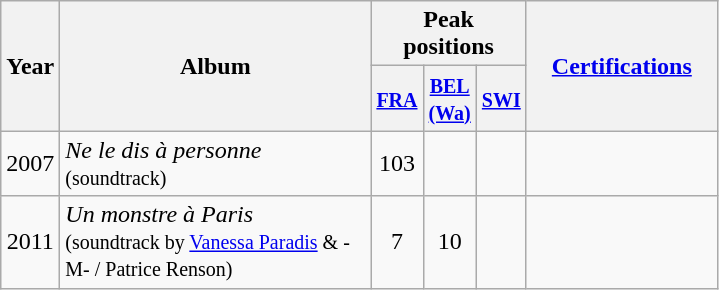<table class="wikitable">
<tr>
<th align="center" rowspan="2" width="10">Year</th>
<th align="center" rowspan="2" width="200">Album</th>
<th align="center" colspan="3" width="30">Peak positions</th>
<th align="center" rowspan="2" width="120"><a href='#'>Certifications</a></th>
</tr>
<tr>
<th width="20"><small><a href='#'>FRA</a></small><br></th>
<th width="20"><small><a href='#'>BEL <br>(Wa)</a></small><br></th>
<th width="20"><small><a href='#'>SWI</a></small><br></th>
</tr>
<tr>
<td align="center">2007</td>
<td><em>Ne le dis à personne</em> <br><small>(soundtrack)</small></td>
<td align="center">103</td>
<td align="center"></td>
<td align="center"></td>
<td align="center"></td>
</tr>
<tr>
<td align="center">2011</td>
<td><em>Un monstre à Paris</em> <br><small>(soundtrack by <a href='#'>Vanessa Paradis</a> & -M- / Patrice Renson)</small></td>
<td align="center">7</td>
<td align="center">10</td>
<td align="center"></td>
<td align="center"></td>
</tr>
</table>
